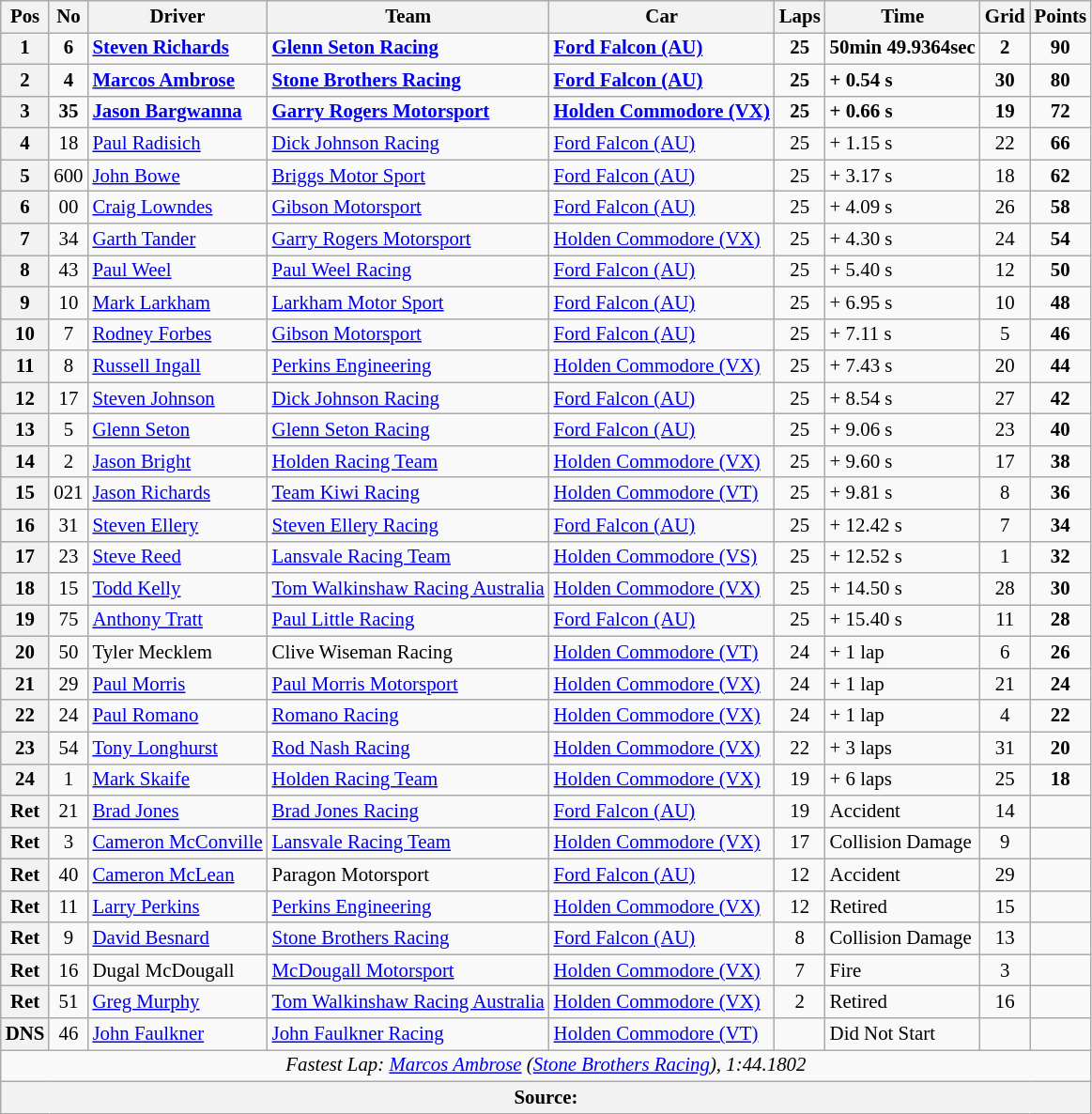<table class="wikitable" style="font-size: 87%;">
<tr>
<th>Pos</th>
<th>No</th>
<th>Driver</th>
<th>Team</th>
<th>Car</th>
<th>Laps</th>
<th>Time</th>
<th>Grid</th>
<th>Points</th>
</tr>
<tr>
<th>1</th>
<td align=center><strong>6</strong></td>
<td><strong> <a href='#'>Steven Richards</a></strong></td>
<td><strong><a href='#'>Glenn Seton Racing</a></strong></td>
<td><strong><a href='#'>Ford Falcon (AU)</a></strong></td>
<td align=center><strong>25</strong></td>
<td><strong>50min 49.9364sec</strong></td>
<td align=center><strong>2</strong></td>
<td align=center><strong>90</strong></td>
</tr>
<tr>
<th>2</th>
<td align=center><strong>4</strong></td>
<td> <strong><a href='#'>Marcos Ambrose</a></strong></td>
<td><strong><a href='#'>Stone Brothers Racing</a></strong></td>
<td><strong><a href='#'>Ford Falcon (AU)</a></strong></td>
<td align=center><strong>25</strong></td>
<td><strong>+ 0.54 s</strong></td>
<td align=center><strong>30</strong></td>
<td align=center><strong>80</strong></td>
</tr>
<tr>
<th>3</th>
<td align=center><strong>35</strong></td>
<td> <strong><a href='#'>Jason Bargwanna</a></strong></td>
<td><strong><a href='#'>Garry Rogers Motorsport</a></strong></td>
<td><strong><a href='#'>Holden Commodore (VX)</a></strong></td>
<td align=center><strong>25</strong></td>
<td><strong>+ 0.66 s</strong></td>
<td align=center><strong>19</strong></td>
<td align=center><strong>72</strong></td>
</tr>
<tr>
<th>4</th>
<td align=center>18</td>
<td> <a href='#'>Paul Radisich</a></td>
<td><a href='#'>Dick Johnson Racing</a></td>
<td><a href='#'>Ford Falcon (AU)</a></td>
<td align=center>25</td>
<td>+ 1.15 s</td>
<td align=center>22</td>
<td align=center><strong>66</strong></td>
</tr>
<tr>
<th>5</th>
<td align=center>600</td>
<td> <a href='#'>John Bowe</a></td>
<td><a href='#'>Briggs Motor Sport</a></td>
<td><a href='#'>Ford Falcon (AU)</a></td>
<td align=center>25</td>
<td>+ 3.17 s</td>
<td align=center>18</td>
<td align=center><strong>62</strong></td>
</tr>
<tr>
<th>6</th>
<td align=center>00</td>
<td> <a href='#'>Craig Lowndes</a></td>
<td><a href='#'>Gibson Motorsport</a></td>
<td><a href='#'>Ford Falcon (AU)</a></td>
<td align=center>25</td>
<td>+ 4.09 s</td>
<td align=center>26</td>
<td align=center><strong>58</strong></td>
</tr>
<tr>
<th>7</th>
<td align=center>34</td>
<td> <a href='#'>Garth Tander</a></td>
<td><a href='#'>Garry Rogers Motorsport</a></td>
<td><a href='#'>Holden Commodore (VX)</a></td>
<td align=center>25</td>
<td>+ 4.30 s</td>
<td align=center>24</td>
<td align=center><strong>54</strong></td>
</tr>
<tr>
<th>8</th>
<td align=center>43</td>
<td> <a href='#'>Paul Weel</a></td>
<td><a href='#'>Paul Weel Racing</a></td>
<td><a href='#'>Ford Falcon (AU)</a></td>
<td align=center>25</td>
<td>+ 5.40 s</td>
<td align=center>12</td>
<td align=center><strong>50</strong></td>
</tr>
<tr>
<th>9</th>
<td align=center>10</td>
<td> <a href='#'>Mark Larkham</a></td>
<td><a href='#'>Larkham Motor Sport</a></td>
<td><a href='#'>Ford Falcon (AU)</a></td>
<td align=center>25</td>
<td>+ 6.95 s</td>
<td align=center>10</td>
<td align=center><strong>48</strong></td>
</tr>
<tr>
<th>10</th>
<td align=center>7</td>
<td> <a href='#'>Rodney Forbes</a></td>
<td><a href='#'>Gibson Motorsport</a></td>
<td><a href='#'>Ford Falcon (AU)</a></td>
<td align=center>25</td>
<td>+ 7.11 s</td>
<td align=center>5</td>
<td align=center><strong>46</strong></td>
</tr>
<tr>
<th>11</th>
<td align=center>8</td>
<td> <a href='#'>Russell Ingall</a></td>
<td><a href='#'>Perkins Engineering</a></td>
<td><a href='#'>Holden Commodore (VX)</a></td>
<td align=center>25</td>
<td>+ 7.43 s</td>
<td align=center>20</td>
<td align=center><strong>44</strong></td>
</tr>
<tr>
<th>12</th>
<td align=center>17</td>
<td> <a href='#'>Steven Johnson</a></td>
<td><a href='#'>Dick Johnson Racing</a></td>
<td><a href='#'>Ford Falcon (AU)</a></td>
<td align=center>25</td>
<td>+ 8.54 s</td>
<td align=center>27</td>
<td align=center><strong>42</strong></td>
</tr>
<tr>
<th>13</th>
<td align=center>5</td>
<td> <a href='#'>Glenn Seton</a></td>
<td><a href='#'>Glenn Seton Racing</a></td>
<td><a href='#'>Ford Falcon (AU)</a></td>
<td align=center>25</td>
<td>+ 9.06 s</td>
<td align=center>23</td>
<td align=center><strong>40</strong></td>
</tr>
<tr>
<th>14</th>
<td align=center>2</td>
<td> <a href='#'>Jason Bright</a></td>
<td><a href='#'>Holden Racing Team</a></td>
<td><a href='#'>Holden Commodore (VX)</a></td>
<td align=center>25</td>
<td>+ 9.60 s</td>
<td align=center>17</td>
<td align=center><strong>38</strong></td>
</tr>
<tr>
<th>15</th>
<td align=center>021</td>
<td> <a href='#'>Jason Richards</a></td>
<td><a href='#'>Team Kiwi Racing</a></td>
<td><a href='#'>Holden Commodore (VT)</a></td>
<td align=center>25</td>
<td>+ 9.81 s</td>
<td align=center>8</td>
<td align=center><strong>36</strong></td>
</tr>
<tr>
<th>16</th>
<td align=center>31</td>
<td> <a href='#'>Steven Ellery</a></td>
<td><a href='#'>Steven Ellery Racing</a></td>
<td><a href='#'>Ford Falcon (AU)</a></td>
<td align=center>25</td>
<td>+ 12.42 s</td>
<td align=center>7</td>
<td align=center><strong>34</strong></td>
</tr>
<tr>
<th>17</th>
<td align=center>23</td>
<td> <a href='#'>Steve Reed</a></td>
<td><a href='#'>Lansvale Racing Team</a></td>
<td><a href='#'>Holden Commodore (VS)</a></td>
<td align=center>25</td>
<td>+ 12.52 s</td>
<td align=center>1</td>
<td align=center><strong>32</strong></td>
</tr>
<tr>
<th>18</th>
<td align=center>15</td>
<td> <a href='#'>Todd Kelly</a></td>
<td><a href='#'>Tom Walkinshaw Racing Australia</a></td>
<td><a href='#'>Holden Commodore (VX)</a></td>
<td align=center>25</td>
<td>+ 14.50 s</td>
<td align=center>28</td>
<td align=center><strong>30</strong></td>
</tr>
<tr>
<th>19</th>
<td align=center>75</td>
<td> <a href='#'>Anthony Tratt</a></td>
<td><a href='#'>Paul Little Racing</a></td>
<td><a href='#'>Ford Falcon (AU)</a></td>
<td align=center>25</td>
<td>+ 15.40 s</td>
<td align=center>11</td>
<td align=center><strong>28</strong></td>
</tr>
<tr>
<th>20</th>
<td align=center>50</td>
<td> Tyler Mecklem</td>
<td>Clive Wiseman Racing</td>
<td><a href='#'>Holden Commodore (VT)</a></td>
<td align=center>24</td>
<td>+ 1 lap</td>
<td align=center>6</td>
<td align=center><strong>26</strong></td>
</tr>
<tr>
<th>21</th>
<td align=center>29</td>
<td> <a href='#'>Paul Morris</a></td>
<td><a href='#'>Paul Morris Motorsport</a></td>
<td><a href='#'>Holden Commodore (VX)</a></td>
<td align=center>24</td>
<td>+ 1 lap</td>
<td align=center>21</td>
<td align=center><strong>24</strong></td>
</tr>
<tr>
<th>22</th>
<td align=center>24</td>
<td> <a href='#'>Paul Romano</a></td>
<td><a href='#'>Romano Racing</a></td>
<td><a href='#'>Holden Commodore (VX)</a></td>
<td align=center>24</td>
<td>+ 1 lap</td>
<td align=center>4</td>
<td align=center><strong>22</strong></td>
</tr>
<tr>
<th>23</th>
<td align=center>54</td>
<td> <a href='#'>Tony Longhurst</a></td>
<td><a href='#'>Rod Nash Racing</a></td>
<td><a href='#'>Holden Commodore (VX)</a></td>
<td align=center>22</td>
<td>+ 3 laps</td>
<td align=center>31</td>
<td align=center><strong>20</strong></td>
</tr>
<tr>
<th>24</th>
<td align=center>1</td>
<td> <a href='#'>Mark Skaife</a></td>
<td><a href='#'>Holden Racing Team</a></td>
<td><a href='#'>Holden Commodore (VX)</a></td>
<td align=center>19</td>
<td>+ 6 laps</td>
<td align=center>25</td>
<td align=center><strong>18</strong></td>
</tr>
<tr>
<th>Ret</th>
<td align=center>21</td>
<td> <a href='#'>Brad Jones</a></td>
<td><a href='#'>Brad Jones Racing</a></td>
<td><a href='#'>Ford Falcon (AU)</a></td>
<td align=center>19</td>
<td>Accident</td>
<td align=center>14</td>
<td></td>
</tr>
<tr>
<th>Ret</th>
<td align=center>3</td>
<td> <a href='#'>Cameron McConville</a></td>
<td><a href='#'>Lansvale Racing Team</a></td>
<td><a href='#'>Holden Commodore (VX)</a></td>
<td align=center>17</td>
<td>Collision Damage</td>
<td align=center>9</td>
<td></td>
</tr>
<tr>
<th>Ret</th>
<td align=center>40</td>
<td> <a href='#'>Cameron McLean</a></td>
<td>Paragon Motorsport</td>
<td><a href='#'>Ford Falcon (AU)</a></td>
<td align=center>12</td>
<td>Accident</td>
<td align=center>29</td>
<td></td>
</tr>
<tr>
<th>Ret</th>
<td align=center>11</td>
<td> <a href='#'>Larry Perkins</a></td>
<td><a href='#'>Perkins Engineering</a></td>
<td><a href='#'>Holden Commodore (VX)</a></td>
<td align=center>12</td>
<td>Retired</td>
<td align=center>15</td>
<td></td>
</tr>
<tr>
<th>Ret</th>
<td align=center>9</td>
<td> <a href='#'>David Besnard</a></td>
<td><a href='#'>Stone Brothers Racing</a></td>
<td><a href='#'>Ford Falcon (AU)</a></td>
<td align=center>8</td>
<td>Collision Damage</td>
<td align=center>13</td>
<td></td>
</tr>
<tr>
<th>Ret</th>
<td align=center>16</td>
<td> Dugal McDougall</td>
<td><a href='#'>McDougall Motorsport</a></td>
<td><a href='#'>Holden Commodore (VX)</a></td>
<td align=center>7</td>
<td>Fire</td>
<td align=center>3</td>
<td></td>
</tr>
<tr>
<th>Ret</th>
<td align=center>51</td>
<td> <a href='#'>Greg Murphy</a></td>
<td><a href='#'>Tom Walkinshaw Racing Australia</a></td>
<td><a href='#'>Holden Commodore (VX)</a></td>
<td align=center>2</td>
<td>Retired</td>
<td align=center>16</td>
<td></td>
</tr>
<tr>
<th>DNS</th>
<td align=center>46</td>
<td> <a href='#'>John Faulkner</a></td>
<td><a href='#'>John Faulkner Racing</a></td>
<td><a href='#'>Holden Commodore (VT)</a></td>
<td align=center></td>
<td>Did Not Start</td>
<td align=center></td>
<td></td>
</tr>
<tr>
<td colspan="9" align="center"><em>Fastest Lap: <a href='#'>Marcos Ambrose</a> (<a href='#'>Stone Brothers Racing</a>), 1:44.1802</em></td>
</tr>
<tr>
<th colspan=9>Source:</th>
</tr>
</table>
